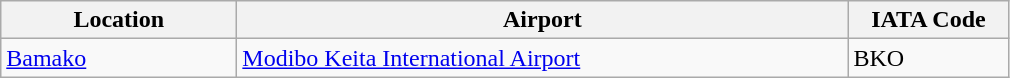<table class="wikitable">
<tr>
<th scope="col" style="width:150px;"><strong>Location</strong></th>
<th scope="col" style="width:400px;"><strong>Airport</strong></th>
<th scope="col" style="width:100px;"><strong>IATA Code</strong></th>
</tr>
<tr>
<td><a href='#'>Bamako</a></td>
<td><a href='#'>Modibo Keita International Airport</a></td>
<td>BKO</td>
</tr>
</table>
